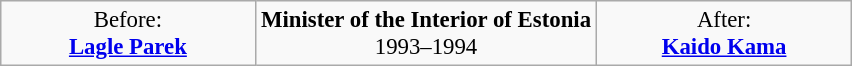<table class="wikitable" style="margin: 0.5em auto 10px; clear: both; font-size: 95%; text-align: center;">
<tr>
<td id="37" width="30%">Before:<br><strong><a href='#'>Lagle Parek</a></strong></td>
<td id="40" width="40%"><strong>Minister of the Interior of Estonia</strong><br>1993–1994</td>
<td id="45" width="30%">After:<br><strong><a href='#'>Kaido Kama</a></strong></td>
</tr>
</table>
